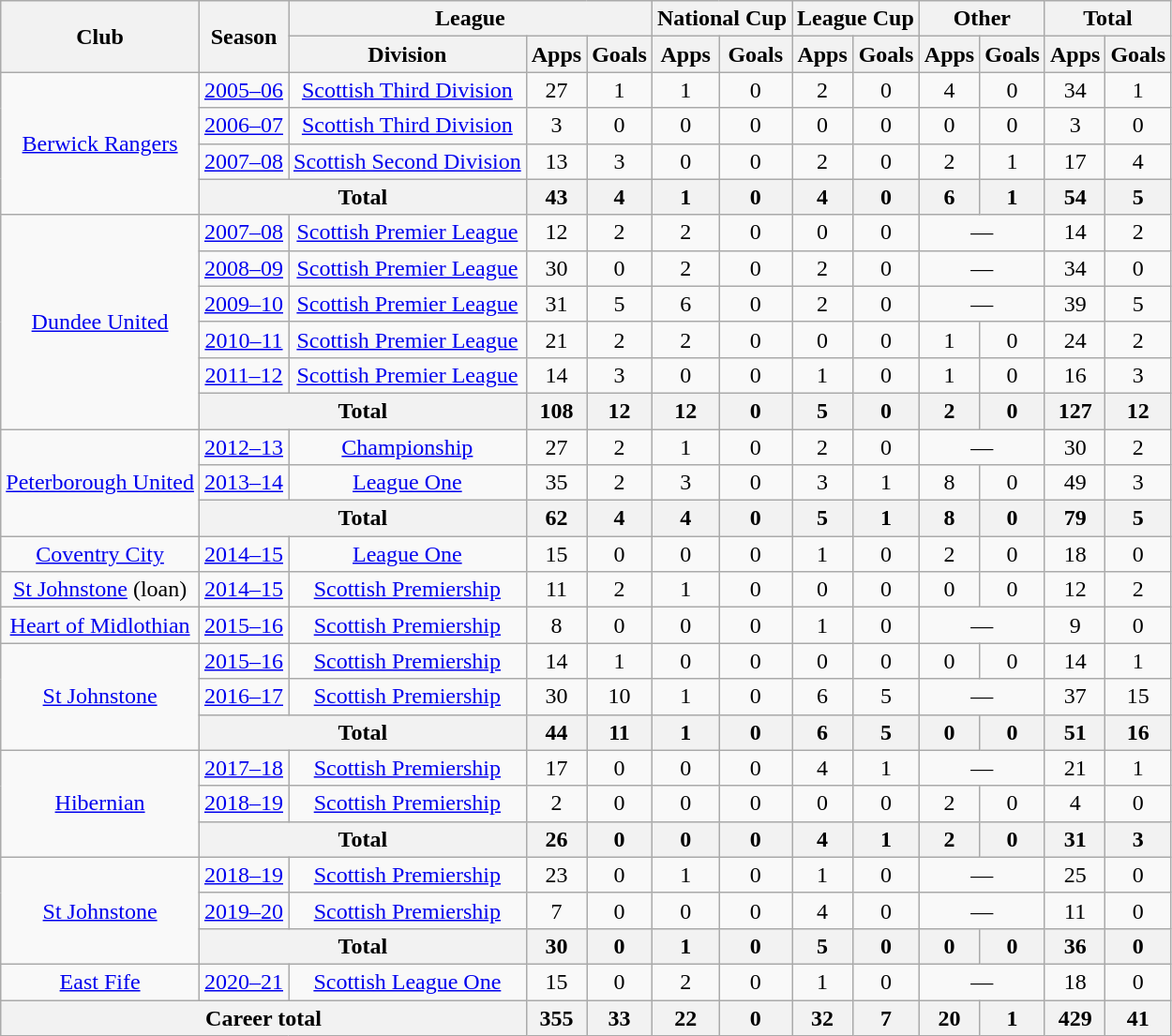<table class="wikitable" style="text-align: center;">
<tr>
<th rowspan="2">Club</th>
<th rowspan="2">Season</th>
<th colspan="3">League</th>
<th colspan="2">National Cup</th>
<th colspan="2">League Cup</th>
<th colspan="2">Other</th>
<th colspan="2">Total</th>
</tr>
<tr>
<th>Division</th>
<th>Apps</th>
<th>Goals</th>
<th>Apps</th>
<th>Goals</th>
<th>Apps</th>
<th>Goals</th>
<th>Apps</th>
<th>Goals</th>
<th>Apps</th>
<th>Goals</th>
</tr>
<tr>
<td rowspan="4"><a href='#'>Berwick Rangers</a></td>
<td><a href='#'>2005–06</a></td>
<td><a href='#'>Scottish Third Division</a></td>
<td>27</td>
<td>1</td>
<td>1</td>
<td>0</td>
<td>2</td>
<td>0</td>
<td>4</td>
<td>0</td>
<td>34</td>
<td>1</td>
</tr>
<tr>
<td><a href='#'>2006–07</a></td>
<td><a href='#'>Scottish Third Division</a></td>
<td>3</td>
<td>0</td>
<td>0</td>
<td>0</td>
<td>0</td>
<td>0</td>
<td>0</td>
<td>0</td>
<td>3</td>
<td>0</td>
</tr>
<tr>
<td><a href='#'>2007–08</a></td>
<td><a href='#'>Scottish Second Division</a></td>
<td>13</td>
<td>3</td>
<td>0</td>
<td>0</td>
<td>2</td>
<td>0</td>
<td>2</td>
<td>1</td>
<td>17</td>
<td>4</td>
</tr>
<tr>
<th colspan="2">Total</th>
<th>43</th>
<th>4</th>
<th>1</th>
<th>0</th>
<th>4</th>
<th>0</th>
<th>6</th>
<th>1</th>
<th>54</th>
<th>5</th>
</tr>
<tr>
<td rowspan="6"><a href='#'>Dundee United</a></td>
<td><a href='#'>2007–08</a></td>
<td><a href='#'>Scottish Premier League</a></td>
<td>12</td>
<td>2</td>
<td>2</td>
<td>0</td>
<td>0</td>
<td>0</td>
<td colspan="2">—</td>
<td>14</td>
<td>2</td>
</tr>
<tr>
<td><a href='#'>2008–09</a></td>
<td><a href='#'>Scottish Premier League</a></td>
<td>30</td>
<td>0</td>
<td>2</td>
<td>0</td>
<td>2</td>
<td>0</td>
<td colspan="2">—</td>
<td>34</td>
<td>0</td>
</tr>
<tr>
<td><a href='#'>2009–10</a></td>
<td><a href='#'>Scottish Premier League</a></td>
<td>31</td>
<td>5</td>
<td>6</td>
<td>0</td>
<td>2</td>
<td>0</td>
<td colspan="2">—</td>
<td>39</td>
<td>5</td>
</tr>
<tr>
<td><a href='#'>2010–11</a></td>
<td><a href='#'>Scottish Premier League</a></td>
<td>21</td>
<td>2</td>
<td>2</td>
<td>0</td>
<td>0</td>
<td>0</td>
<td>1</td>
<td>0</td>
<td>24</td>
<td>2</td>
</tr>
<tr>
<td><a href='#'>2011–12</a></td>
<td><a href='#'>Scottish Premier League</a></td>
<td>14</td>
<td>3</td>
<td>0</td>
<td>0</td>
<td>1</td>
<td>0</td>
<td>1</td>
<td>0</td>
<td>16</td>
<td>3</td>
</tr>
<tr>
<th colspan="2">Total</th>
<th>108</th>
<th>12</th>
<th>12</th>
<th>0</th>
<th>5</th>
<th>0</th>
<th>2</th>
<th>0</th>
<th>127</th>
<th>12</th>
</tr>
<tr>
<td rowspan="3"><a href='#'>Peterborough United</a></td>
<td><a href='#'>2012–13</a></td>
<td><a href='#'>Championship</a></td>
<td>27</td>
<td>2</td>
<td>1</td>
<td>0</td>
<td>2</td>
<td>0</td>
<td colspan="2">—</td>
<td>30</td>
<td>2</td>
</tr>
<tr>
<td><a href='#'>2013–14</a></td>
<td><a href='#'>League One</a></td>
<td>35</td>
<td>2</td>
<td>3</td>
<td>0</td>
<td>3</td>
<td>1</td>
<td>8</td>
<td>0</td>
<td>49</td>
<td>3</td>
</tr>
<tr>
<th colspan="2">Total</th>
<th>62</th>
<th>4</th>
<th>4</th>
<th>0</th>
<th>5</th>
<th>1</th>
<th>8</th>
<th>0</th>
<th>79</th>
<th>5</th>
</tr>
<tr>
<td><a href='#'>Coventry City</a></td>
<td><a href='#'>2014–15</a></td>
<td><a href='#'>League One</a></td>
<td>15</td>
<td>0</td>
<td>0</td>
<td>0</td>
<td>1</td>
<td>0</td>
<td>2</td>
<td>0</td>
<td>18</td>
<td>0</td>
</tr>
<tr>
<td><a href='#'>St Johnstone</a> (loan)</td>
<td><a href='#'>2014–15</a></td>
<td><a href='#'>Scottish Premiership</a></td>
<td>11</td>
<td>2</td>
<td>1</td>
<td>0</td>
<td>0</td>
<td>0</td>
<td>0</td>
<td>0</td>
<td>12</td>
<td>2</td>
</tr>
<tr>
<td><a href='#'>Heart of Midlothian</a></td>
<td><a href='#'>2015–16</a></td>
<td><a href='#'>Scottish Premiership</a></td>
<td>8</td>
<td>0</td>
<td>0</td>
<td>0</td>
<td>1</td>
<td>0</td>
<td colspan="2">—</td>
<td>9</td>
<td>0</td>
</tr>
<tr>
<td rowspan="3"><a href='#'>St Johnstone</a></td>
<td><a href='#'>2015–16</a></td>
<td><a href='#'>Scottish Premiership</a></td>
<td>14</td>
<td>1</td>
<td>0</td>
<td>0</td>
<td>0</td>
<td>0</td>
<td>0</td>
<td>0</td>
<td>14</td>
<td>1</td>
</tr>
<tr>
<td><a href='#'>2016–17</a></td>
<td><a href='#'>Scottish Premiership</a></td>
<td>30</td>
<td>10</td>
<td>1</td>
<td>0</td>
<td>6</td>
<td>5</td>
<td colspan="2">—</td>
<td>37</td>
<td>15</td>
</tr>
<tr>
<th colspan="2">Total</th>
<th>44</th>
<th>11</th>
<th>1</th>
<th>0</th>
<th>6</th>
<th>5</th>
<th>0</th>
<th>0</th>
<th>51</th>
<th>16</th>
</tr>
<tr>
<td rowspan="3"><a href='#'>Hibernian</a></td>
<td><a href='#'>2017–18</a></td>
<td><a href='#'>Scottish Premiership</a></td>
<td>17</td>
<td>0</td>
<td>0</td>
<td>0</td>
<td>4</td>
<td>1</td>
<td colspan="2">—</td>
<td>21</td>
<td>1</td>
</tr>
<tr>
<td><a href='#'>2018–19</a></td>
<td><a href='#'>Scottish Premiership</a></td>
<td>2</td>
<td>0</td>
<td>0</td>
<td>0</td>
<td>0</td>
<td>0</td>
<td>2</td>
<td>0</td>
<td>4</td>
<td>0</td>
</tr>
<tr>
<th colspan="2">Total</th>
<th>26</th>
<th>0</th>
<th>0</th>
<th>0</th>
<th>4</th>
<th>1</th>
<th>2</th>
<th>0</th>
<th>31</th>
<th>3</th>
</tr>
<tr>
<td rowspan=3><a href='#'>St Johnstone</a></td>
<td><a href='#'>2018–19</a></td>
<td><a href='#'>Scottish Premiership</a></td>
<td>23</td>
<td>0</td>
<td>1</td>
<td>0</td>
<td>1</td>
<td>0</td>
<td colspan=2>—</td>
<td>25</td>
<td>0</td>
</tr>
<tr>
<td><a href='#'>2019–20</a></td>
<td><a href='#'>Scottish Premiership</a></td>
<td>7</td>
<td>0</td>
<td>0</td>
<td>0</td>
<td>4</td>
<td>0</td>
<td colspan=2>—</td>
<td>11</td>
<td>0</td>
</tr>
<tr>
<th colspan=2>Total</th>
<th>30</th>
<th>0</th>
<th>1</th>
<th>0</th>
<th>5</th>
<th>0</th>
<th>0</th>
<th>0</th>
<th>36</th>
<th>0</th>
</tr>
<tr>
<td><a href='#'>East Fife</a></td>
<td><a href='#'>2020–21</a></td>
<td><a href='#'>Scottish League One</a></td>
<td>15</td>
<td>0</td>
<td>2</td>
<td>0</td>
<td>1</td>
<td>0</td>
<td colspan=2>—</td>
<td>18</td>
<td>0</td>
</tr>
<tr>
<th colspan="3">Career total</th>
<th>355</th>
<th>33</th>
<th>22</th>
<th>0</th>
<th>32</th>
<th>7</th>
<th>20</th>
<th>1</th>
<th>429</th>
<th>41</th>
</tr>
</table>
